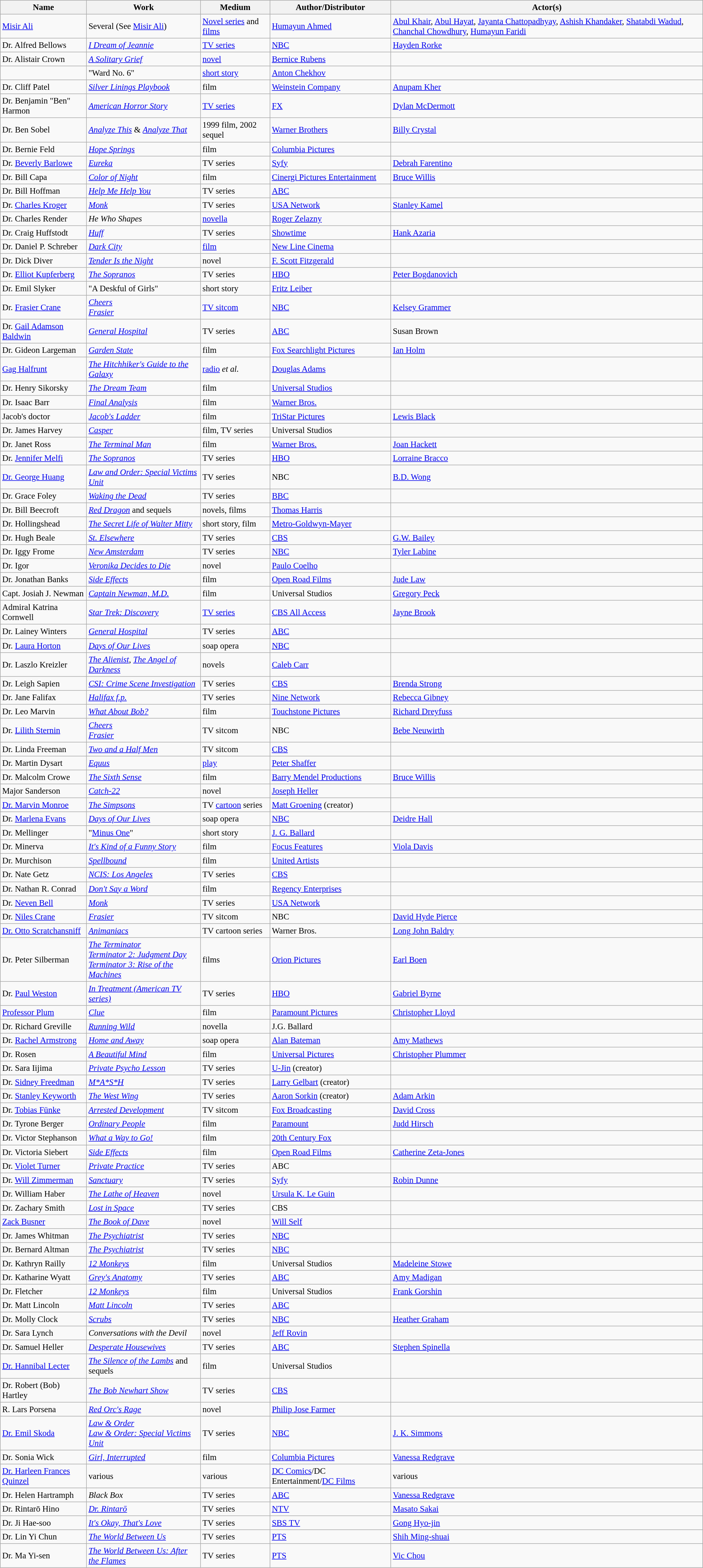<table class="wikitable sortable" style="margin:0; font-size:95%;">
<tr>
<th>Name</th>
<th>Work</th>
<th>Medium</th>
<th>Author/Distributor</th>
<th>Actor(s)</th>
</tr>
<tr>
<td><a href='#'>Misir Ali</a></td>
<td>Several (See <a href='#'>Misir Ali</a>)</td>
<td><a href='#'>Novel series</a> and <a href='#'>films</a></td>
<td><a href='#'>Humayun Ahmed</a></td>
<td><a href='#'> Abul Khair</a>, <a href='#'>Abul Hayat</a>, <a href='#'>Jayanta Chattopadhyay</a>, <a href='#'>Ashish Khandaker</a>, <a href='#'>Shatabdi Wadud</a>, <a href='#'>Chanchal Chowdhury</a>, <a href='#'>Humayun Faridi</a></td>
</tr>
<tr>
<td>Dr. Alfred Bellows</td>
<td><em><a href='#'>I Dream of Jeannie</a></em></td>
<td><a href='#'>TV series</a></td>
<td><a href='#'>NBC</a></td>
<td><a href='#'>Hayden Rorke</a></td>
</tr>
<tr>
<td>Dr. Alistair Crown</td>
<td><em><a href='#'>A Solitary Grief</a></em></td>
<td><a href='#'>novel</a></td>
<td><a href='#'>Bernice Rubens</a></td>
<td></td>
</tr>
<tr>
<td></td>
<td>"Ward No. 6"</td>
<td><a href='#'>short story</a></td>
<td><a href='#'>Anton Chekhov</a></td>
<td></td>
</tr>
<tr>
<td>Dr. Cliff Patel</td>
<td><em><a href='#'>Silver Linings Playbook</a></em></td>
<td>film</td>
<td><a href='#'>Weinstein Company</a></td>
<td><a href='#'>Anupam Kher</a></td>
</tr>
<tr>
<td>Dr. Benjamin "Ben" Harmon</td>
<td><em><a href='#'>American Horror Story</a></em></td>
<td><a href='#'>TV series</a></td>
<td><a href='#'>FX</a></td>
<td><a href='#'>Dylan McDermott</a></td>
</tr>
<tr>
<td>Dr. Ben Sobel</td>
<td><em><a href='#'>Analyze This</a></em> & <em><a href='#'>Analyze That</a></em></td>
<td>1999 film, 2002 sequel</td>
<td><a href='#'>Warner Brothers</a></td>
<td><a href='#'>Billy Crystal</a></td>
</tr>
<tr>
<td>Dr. Bernie Feld</td>
<td><em><a href='#'>Hope Springs</a></em></td>
<td>film</td>
<td><a href='#'>Columbia Pictures</a></td>
<td></td>
</tr>
<tr>
<td>Dr. <a href='#'>Beverly Barlowe</a></td>
<td><em><a href='#'>Eureka</a></em></td>
<td>TV series</td>
<td><a href='#'>Syfy</a></td>
<td><a href='#'>Debrah Farentino</a></td>
</tr>
<tr>
<td>Dr. Bill Capa</td>
<td><em><a href='#'>Color of Night</a></em></td>
<td>film</td>
<td><a href='#'>Cinergi Pictures Entertainment</a></td>
<td><a href='#'>Bruce Willis</a></td>
</tr>
<tr>
<td>Dr. Bill Hoffman</td>
<td><em><a href='#'>Help Me Help You</a></em></td>
<td>TV series</td>
<td><a href='#'>ABC</a></td>
<td></td>
</tr>
<tr>
<td>Dr. <a href='#'>Charles Kroger</a></td>
<td><em><a href='#'>Monk</a></em></td>
<td>TV series</td>
<td><a href='#'>USA Network</a></td>
<td><a href='#'>Stanley Kamel</a></td>
</tr>
<tr>
<td>Dr. Charles Render</td>
<td><em>He Who Shapes</em></td>
<td><a href='#'>novella</a></td>
<td><a href='#'>Roger Zelazny</a></td>
<td></td>
</tr>
<tr>
<td>Dr. Craig Huffstodt</td>
<td><em><a href='#'>Huff</a></em></td>
<td>TV series</td>
<td><a href='#'>Showtime</a></td>
<td><a href='#'>Hank Azaria</a></td>
</tr>
<tr>
<td>Dr. Daniel P. Schreber</td>
<td><em><a href='#'>Dark City</a></em></td>
<td><a href='#'>film</a></td>
<td><a href='#'>New Line Cinema</a></td>
<td></td>
</tr>
<tr>
<td>Dr. Dick Diver</td>
<td><em><a href='#'>Tender Is the Night</a></em></td>
<td>novel</td>
<td><a href='#'>F. Scott Fitzgerald</a></td>
<td></td>
</tr>
<tr>
<td>Dr. <a href='#'>Elliot Kupferberg</a></td>
<td><em><a href='#'>The Sopranos</a></em></td>
<td>TV series</td>
<td><a href='#'>HBO</a></td>
<td><a href='#'>Peter Bogdanovich</a></td>
</tr>
<tr>
<td>Dr. Emil Slyker</td>
<td>"A Deskful of Girls"</td>
<td>short story</td>
<td><a href='#'>Fritz Leiber</a></td>
<td></td>
</tr>
<tr>
<td>Dr. <a href='#'>Frasier Crane</a></td>
<td><em><a href='#'>Cheers</a></em><br><em><a href='#'>Frasier</a></em></td>
<td><a href='#'>TV sitcom</a></td>
<td><a href='#'>NBC</a></td>
<td><a href='#'>Kelsey Grammer</a></td>
</tr>
<tr>
<td>Dr. <a href='#'>Gail Adamson Baldwin</a></td>
<td><em><a href='#'>General Hospital</a></em></td>
<td>TV series</td>
<td><a href='#'>ABC</a></td>
<td>Susan Brown</td>
</tr>
<tr>
<td>Dr. Gideon Largeman</td>
<td><em><a href='#'>Garden State</a></em></td>
<td>film</td>
<td><a href='#'>Fox Searchlight Pictures</a></td>
<td><a href='#'>Ian Holm</a></td>
</tr>
<tr>
<td><a href='#'>Gag Halfrunt</a></td>
<td><em><a href='#'>The Hitchhiker's Guide to the Galaxy</a></em></td>
<td><a href='#'>radio</a> <em>et al.</em></td>
<td><a href='#'>Douglas Adams</a></td>
<td></td>
</tr>
<tr>
<td>Dr. Henry Sikorsky</td>
<td><em><a href='#'>The Dream Team</a></em></td>
<td>film</td>
<td><a href='#'>Universal Studios</a></td>
<td></td>
</tr>
<tr>
<td>Dr. Isaac Barr</td>
<td><em><a href='#'>Final Analysis</a></em></td>
<td>film</td>
<td><a href='#'>Warner Bros.</a></td>
<td></td>
</tr>
<tr>
<td>Jacob's doctor</td>
<td><em><a href='#'>Jacob's Ladder</a></em></td>
<td>film</td>
<td><a href='#'>TriStar Pictures</a></td>
<td><a href='#'>Lewis Black</a></td>
</tr>
<tr>
<td>Dr. James Harvey</td>
<td><em><a href='#'>Casper</a></em><br></td>
<td>film, TV series</td>
<td>Universal Studios</td>
<td></td>
</tr>
<tr>
<td>Dr. Janet Ross</td>
<td><em><a href='#'>The Terminal Man</a></em></td>
<td>film</td>
<td><a href='#'>Warner Bros.</a></td>
<td><a href='#'>Joan Hackett</a></td>
</tr>
<tr>
<td>Dr. <a href='#'>Jennifer Melfi</a></td>
<td><em><a href='#'>The Sopranos</a></em></td>
<td>TV series</td>
<td><a href='#'>HBO</a></td>
<td><a href='#'>Lorraine Bracco</a></td>
</tr>
<tr>
<td><a href='#'>Dr. George Huang</a></td>
<td><em><a href='#'>Law and Order: Special Victims Unit</a></em></td>
<td>TV series</td>
<td>NBC</td>
<td><a href='#'>B.D. Wong</a></td>
</tr>
<tr>
<td>Dr. Grace Foley</td>
<td><em><a href='#'>Waking the Dead</a></em></td>
<td>TV series</td>
<td><a href='#'>BBC</a></td>
<td></td>
</tr>
<tr>
<td>Dr. Bill Beecroft</td>
<td><em><a href='#'>Red Dragon</a></em> and sequels</td>
<td>novels, films</td>
<td><a href='#'>Thomas Harris</a></td>
<td></td>
</tr>
<tr>
<td>Dr. Hollingshead</td>
<td><em><a href='#'>The Secret Life of Walter Mitty</a></em></td>
<td>short story, film</td>
<td><a href='#'>Metro-Goldwyn-Mayer</a></td>
<td></td>
</tr>
<tr>
<td>Dr. Hugh Beale</td>
<td><em><a href='#'>St. Elsewhere</a></em></td>
<td>TV series</td>
<td><a href='#'>CBS</a></td>
<td><a href='#'>G.W. Bailey</a></td>
</tr>
<tr>
<td>Dr. Iggy Frome</td>
<td><em><a href='#'>New Amsterdam</a></em></td>
<td>TV series</td>
<td><a href='#'>NBC</a></td>
<td><a href='#'>Tyler Labine</a></td>
</tr>
<tr>
<td>Dr. Igor</td>
<td><em><a href='#'>Veronika Decides to Die</a></em></td>
<td>novel</td>
<td><a href='#'>Paulo Coelho</a></td>
<td></td>
</tr>
<tr>
<td>Dr. Jonathan Banks</td>
<td><em><a href='#'>Side Effects</a></em></td>
<td>film</td>
<td><a href='#'>Open Road Films</a></td>
<td><a href='#'>Jude Law</a></td>
</tr>
<tr>
<td>Capt. Josiah J. Newman</td>
<td><em><a href='#'>Captain Newman, M.D.</a></em></td>
<td>film</td>
<td>Universal Studios</td>
<td><a href='#'>Gregory Peck</a></td>
</tr>
<tr>
<td>Admiral Katrina Cornwell</td>
<td><em><a href='#'>Star Trek: Discovery</a></em></td>
<td><a href='#'>TV series</a></td>
<td><a href='#'>CBS All Access</a></td>
<td><a href='#'>Jayne Brook</a></td>
</tr>
<tr>
<td>Dr. Lainey Winters</td>
<td><em><a href='#'>General Hospital</a></em></td>
<td>TV series</td>
<td><a href='#'>ABC</a></td>
<td></td>
</tr>
<tr>
<td>Dr. <a href='#'>Laura Horton</a></td>
<td><em><a href='#'>Days of Our Lives</a></em></td>
<td>soap opera</td>
<td><a href='#'>NBC</a></td>
<td></td>
</tr>
<tr>
<td>Dr. Laszlo Kreizler</td>
<td><em><a href='#'>The Alienist</a></em>, <em><a href='#'>The Angel of Darkness</a></em></td>
<td>novels</td>
<td><a href='#'>Caleb Carr</a></td>
<td></td>
</tr>
<tr>
<td>Dr. Leigh Sapien</td>
<td><em><a href='#'>CSI: Crime Scene Investigation</a></em></td>
<td>TV series</td>
<td><a href='#'>CBS</a></td>
<td><a href='#'>Brenda Strong</a></td>
</tr>
<tr>
<td>Dr. Jane Falifax</td>
<td><em><a href='#'>Halifax f.p.</a></em></td>
<td>TV series</td>
<td><a href='#'>Nine Network</a></td>
<td><a href='#'>Rebecca Gibney</a></td>
</tr>
<tr>
<td>Dr. Leo Marvin</td>
<td><em><a href='#'>What About Bob?</a></em></td>
<td>film</td>
<td><a href='#'>Touchstone Pictures</a></td>
<td><a href='#'>Richard Dreyfuss</a></td>
</tr>
<tr>
<td>Dr. <a href='#'>Lilith Sternin</a></td>
<td><em><a href='#'>Cheers</a></em><br><em><a href='#'>Frasier</a></em></td>
<td>TV sitcom</td>
<td>NBC</td>
<td><a href='#'>Bebe Neuwirth</a></td>
</tr>
<tr>
<td>Dr. Linda Freeman</td>
<td><em><a href='#'>Two and a Half Men</a></em></td>
<td>TV sitcom</td>
<td><a href='#'>CBS</a></td>
<td></td>
</tr>
<tr>
<td>Dr. Martin Dysart</td>
<td><em><a href='#'>Equus</a></em></td>
<td><a href='#'>play</a></td>
<td><a href='#'>Peter Shaffer</a></td>
<td></td>
</tr>
<tr>
<td>Dr. Malcolm Crowe</td>
<td><em><a href='#'>The Sixth Sense</a></em></td>
<td>film</td>
<td><a href='#'>Barry Mendel Productions</a></td>
<td><a href='#'>Bruce Willis</a></td>
</tr>
<tr>
<td>Major Sanderson</td>
<td><em><a href='#'>Catch-22</a></em></td>
<td>novel</td>
<td><a href='#'>Joseph Heller</a></td>
<td></td>
</tr>
<tr>
<td><a href='#'>Dr. Marvin Monroe</a></td>
<td><em><a href='#'>The Simpsons</a></em></td>
<td>TV <a href='#'>cartoon</a> series</td>
<td><a href='#'>Matt Groening</a> (creator)</td>
<td></td>
</tr>
<tr>
<td>Dr. <a href='#'>Marlena Evans</a></td>
<td><em><a href='#'>Days of Our Lives</a></em></td>
<td>soap opera</td>
<td><a href='#'>NBC</a></td>
<td><a href='#'>Deidre Hall</a></td>
</tr>
<tr>
<td>Dr. Mellinger</td>
<td>"<a href='#'>Minus One</a>"</td>
<td>short story</td>
<td><a href='#'>J. G. Ballard</a></td>
<td></td>
</tr>
<tr>
<td>Dr. Minerva</td>
<td><em><a href='#'>It's Kind of a Funny Story</a></em></td>
<td>film</td>
<td><a href='#'>Focus Features</a></td>
<td><a href='#'>Viola Davis</a></td>
</tr>
<tr>
<td>Dr. Murchison</td>
<td><em><a href='#'>Spellbound</a></em></td>
<td>film</td>
<td><a href='#'>United Artists</a></td>
<td></td>
</tr>
<tr>
<td>Dr. Nate Getz</td>
<td><em><a href='#'>NCIS: Los Angeles</a></em></td>
<td>TV series</td>
<td><a href='#'>CBS</a></td>
<td></td>
</tr>
<tr>
<td>Dr. Nathan R. Conrad</td>
<td><em><a href='#'>Don't Say a Word</a></em></td>
<td>film</td>
<td><a href='#'>Regency Enterprises</a></td>
<td></td>
</tr>
<tr>
<td>Dr. <a href='#'>Neven Bell</a></td>
<td><em><a href='#'>Monk</a></em></td>
<td>TV series</td>
<td><a href='#'>USA Network</a></td>
<td></td>
</tr>
<tr>
<td>Dr. <a href='#'>Niles Crane</a></td>
<td><em><a href='#'>Frasier</a></em></td>
<td>TV sitcom</td>
<td>NBC</td>
<td><a href='#'>David Hyde Pierce</a></td>
</tr>
<tr>
<td><a href='#'>Dr. Otto Scratchansniff</a></td>
<td><em><a href='#'>Animaniacs</a></em></td>
<td>TV cartoon series</td>
<td>Warner Bros.</td>
<td><a href='#'>Long John Baldry</a></td>
</tr>
<tr>
<td>Dr. Peter Silberman</td>
<td><em><a href='#'>The Terminator</a></em><br><em><a href='#'>Terminator 2: Judgment Day</a></em><br><em><a href='#'>Terminator 3: Rise of the Machines</a></em></td>
<td>films</td>
<td><a href='#'>Orion Pictures</a></td>
<td><a href='#'>Earl Boen</a></td>
</tr>
<tr>
<td>Dr. <a href='#'>Paul Weston</a></td>
<td><em><a href='#'>In Treatment (American TV series)</a></em></td>
<td>TV series</td>
<td><a href='#'>HBO</a></td>
<td><a href='#'>Gabriel Byrne</a></td>
</tr>
<tr>
<td><a href='#'>Professor Plum</a></td>
<td><em><a href='#'>Clue</a></em></td>
<td>film</td>
<td><a href='#'>Paramount Pictures</a></td>
<td><a href='#'>Christopher Lloyd</a></td>
</tr>
<tr>
<td>Dr. Richard Greville</td>
<td><em><a href='#'>Running Wild</a></em></td>
<td>novella</td>
<td>J.G. Ballard</td>
<td></td>
</tr>
<tr>
<td>Dr. <a href='#'>Rachel Armstrong</a></td>
<td><em><a href='#'>Home and Away</a></em></td>
<td>soap opera</td>
<td><a href='#'>Alan Bateman</a></td>
<td><a href='#'>Amy Mathews</a></td>
</tr>
<tr>
<td>Dr. Rosen</td>
<td><em><a href='#'>A Beautiful Mind</a></em></td>
<td>film</td>
<td><a href='#'>Universal Pictures</a></td>
<td><a href='#'>Christopher Plummer</a></td>
</tr>
<tr>
<td>Dr. Sara Iijima</td>
<td><em><a href='#'>Private Psycho Lesson</a></em></td>
<td>TV series</td>
<td><a href='#'>U-Jin</a> (creator)</td>
<td></td>
</tr>
<tr>
<td>Dr. <a href='#'>Sidney Freedman</a></td>
<td><em><a href='#'>M*A*S*H</a></em></td>
<td>TV series</td>
<td><a href='#'>Larry Gelbart</a> (creator)</td>
<td></td>
</tr>
<tr>
<td>Dr. <a href='#'>Stanley Keyworth</a></td>
<td><em><a href='#'>The West Wing</a></em></td>
<td>TV series</td>
<td><a href='#'>Aaron Sorkin</a> (creator)</td>
<td><a href='#'>Adam Arkin</a></td>
</tr>
<tr>
<td>Dr. <a href='#'>Tobias Fünke</a></td>
<td><em><a href='#'>Arrested Development</a></em></td>
<td>TV sitcom</td>
<td><a href='#'>Fox Broadcasting</a></td>
<td><a href='#'>David Cross</a></td>
</tr>
<tr>
<td>Dr. Tyrone Berger</td>
<td><em><a href='#'>Ordinary People</a></em></td>
<td>film</td>
<td><a href='#'>Paramount</a></td>
<td><a href='#'>Judd Hirsch</a></td>
</tr>
<tr>
<td>Dr. Victor Stephanson</td>
<td><em><a href='#'>What a Way to Go!</a></em></td>
<td>film</td>
<td><a href='#'>20th Century Fox</a></td>
<td></td>
</tr>
<tr>
<td>Dr. Victoria Siebert</td>
<td><em><a href='#'>Side Effects</a></em></td>
<td>film</td>
<td><a href='#'>Open Road Films</a></td>
<td><a href='#'>Catherine Zeta-Jones</a></td>
</tr>
<tr>
<td>Dr. <a href='#'>Violet Turner</a></td>
<td><em><a href='#'>Private Practice</a></em></td>
<td>TV series</td>
<td>ABC</td>
<td></td>
</tr>
<tr>
<td>Dr. <a href='#'>Will Zimmerman</a></td>
<td><em><a href='#'>Sanctuary</a></em></td>
<td>TV series</td>
<td><a href='#'>Syfy</a></td>
<td><a href='#'>Robin Dunne</a></td>
</tr>
<tr>
<td>Dr. William Haber</td>
<td><em><a href='#'>The Lathe of Heaven</a></em></td>
<td>novel</td>
<td><a href='#'>Ursula K. Le Guin</a></td>
<td></td>
</tr>
<tr>
<td>Dr. Zachary Smith</td>
<td><em><a href='#'>Lost in Space</a></em></td>
<td>TV series</td>
<td>CBS</td>
<td></td>
</tr>
<tr>
<td><a href='#'>Zack Busner</a></td>
<td><em><a href='#'>The Book of Dave</a></em></td>
<td>novel</td>
<td><a href='#'>Will Self</a></td>
<td></td>
</tr>
<tr>
<td>Dr. James Whitman</td>
<td><em><a href='#'>The Psychiatrist</a></em></td>
<td>TV series</td>
<td><a href='#'>NBC</a></td>
<td></td>
</tr>
<tr>
<td>Dr. Bernard Altman</td>
<td><em><a href='#'>The Psychiatrist</a></em></td>
<td>TV series</td>
<td><a href='#'>NBC</a></td>
<td></td>
</tr>
<tr>
<td>Dr. Kathryn Railly</td>
<td><em><a href='#'>12 Monkeys</a></em></td>
<td>film</td>
<td>Universal Studios</td>
<td><a href='#'>Madeleine Stowe</a></td>
</tr>
<tr>
<td>Dr. Katharine Wyatt</td>
<td><em><a href='#'>Grey's Anatomy</a></em></td>
<td>TV series</td>
<td><a href='#'>ABC</a></td>
<td><a href='#'>Amy Madigan</a></td>
</tr>
<tr>
<td>Dr. Fletcher</td>
<td><em><a href='#'>12 Monkeys</a></em></td>
<td>film</td>
<td>Universal Studios</td>
<td><a href='#'>Frank Gorshin</a></td>
</tr>
<tr>
<td>Dr. Matt Lincoln</td>
<td><em><a href='#'>Matt Lincoln</a></em></td>
<td>TV series</td>
<td><a href='#'>ABC</a></td>
<td></td>
</tr>
<tr>
<td>Dr. Molly Clock</td>
<td><em><a href='#'>Scrubs</a></em></td>
<td>TV series</td>
<td><a href='#'>NBC</a></td>
<td><a href='#'>Heather Graham</a></td>
</tr>
<tr>
<td>Dr. Sara Lynch</td>
<td><em>Conversations with the Devil</em></td>
<td>novel</td>
<td><a href='#'>Jeff Rovin</a></td>
<td></td>
</tr>
<tr>
<td>Dr. Samuel Heller</td>
<td><em><a href='#'>Desperate Housewives</a></em></td>
<td>TV series</td>
<td><a href='#'>ABC</a></td>
<td><a href='#'>Stephen Spinella</a></td>
</tr>
<tr>
<td><a href='#'>Dr. Hannibal Lecter</a></td>
<td><em><a href='#'>The Silence of the Lambs</a></em> and sequels</td>
<td>film</td>
<td>Universal Studios</td>
<td></td>
</tr>
<tr>
<td>Dr. Robert (Bob) Hartley</td>
<td><em><a href='#'>The Bob Newhart Show</a></em></td>
<td>TV series</td>
<td><a href='#'>CBS</a></td>
<td></td>
</tr>
<tr>
<td>R. Lars Porsena</td>
<td><em><a href='#'>Red Orc's Rage</a></em></td>
<td>novel</td>
<td><a href='#'>Philip Jose Farmer</a></td>
</tr>
<tr>
<td><a href='#'>Dr. Emil Skoda</a></td>
<td><em><a href='#'>Law & Order</a></em><br> <em><a href='#'>Law & Order: Special Victims Unit</a></em></td>
<td>TV series</td>
<td><a href='#'>NBC</a></td>
<td><a href='#'>J. K. Simmons</a></td>
</tr>
<tr>
<td>Dr. Sonia Wick</td>
<td><em><a href='#'>Girl, Interrupted</a></em></td>
<td>film</td>
<td><a href='#'>Columbia Pictures</a></td>
<td><a href='#'>Vanessa Redgrave</a></td>
</tr>
<tr>
<td><a href='#'>Dr. Harleen Frances Quinzel</a></td>
<td>various</td>
<td>various</td>
<td><a href='#'>DC Comics</a>/DC Entertainment/<a href='#'>DC Films</a></td>
<td>various</td>
</tr>
<tr>
<td>Dr. Helen Hartramph</td>
<td><em>Black Box</em></td>
<td>TV series</td>
<td><a href='#'>ABC</a></td>
<td><a href='#'>Vanessa Redgrave</a></td>
</tr>
<tr>
<td>Dr. Rintarō Hino</td>
<td><em><a href='#'>Dr. Rintarō</a></em></td>
<td>TV series</td>
<td><a href='#'>NTV</a></td>
<td><a href='#'>Masato Sakai</a></td>
</tr>
<tr>
<td>Dr. Ji Hae-soo</td>
<td><em><a href='#'>It's Okay, That's Love</a></em></td>
<td>TV series</td>
<td><a href='#'>SBS TV</a></td>
<td><a href='#'>Gong Hyo-jin</a></td>
</tr>
<tr>
<td>Dr. Lin Yi Chun</td>
<td><em><a href='#'>The World Between Us</a></em></td>
<td>TV series</td>
<td><a href='#'>PTS</a></td>
<td><a href='#'>Shih Ming-shuai</a></td>
</tr>
<tr>
<td>Dr. Ma Yi-sen</td>
<td><em><a href='#'>The World Between Us: After the Flames</a></em></td>
<td>TV series</td>
<td><a href='#'>PTS</a></td>
<td><a href='#'>Vic Chou</a></td>
</tr>
</table>
